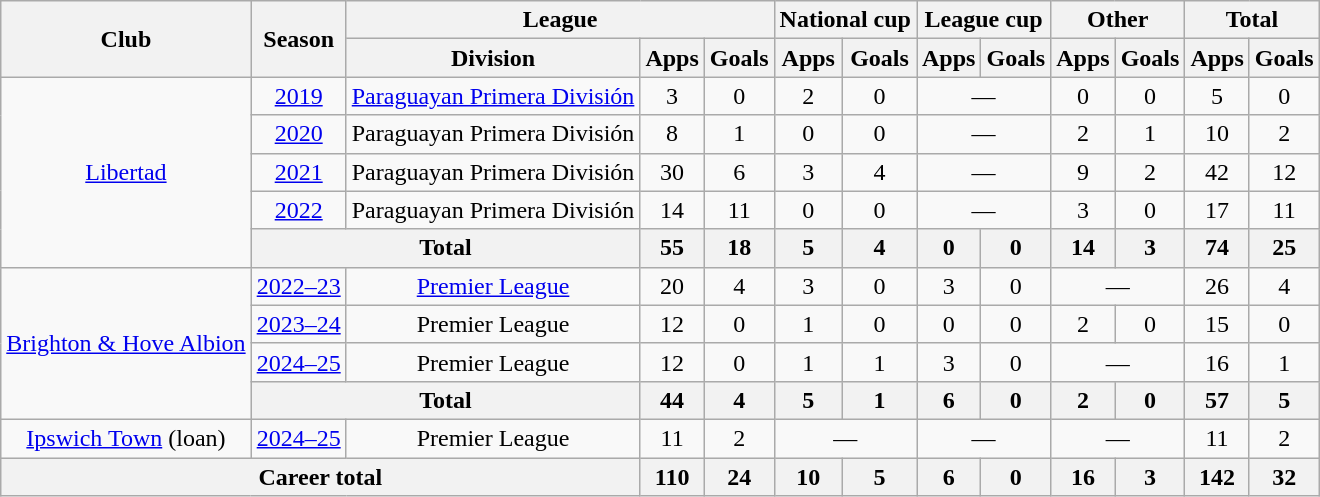<table class=wikitable style=text-align:center>
<tr>
<th rowspan=2>Club</th>
<th rowspan=2>Season</th>
<th colspan=3>League</th>
<th colspan=2>National cup</th>
<th colspan=2>League cup</th>
<th colspan=2>Other</th>
<th colspan=2>Total</th>
</tr>
<tr>
<th>Division</th>
<th>Apps</th>
<th>Goals</th>
<th>Apps</th>
<th>Goals</th>
<th>Apps</th>
<th>Goals</th>
<th>Apps</th>
<th>Goals</th>
<th>Apps</th>
<th>Goals</th>
</tr>
<tr>
<td rowspan=5><a href='#'>Libertad</a></td>
<td><a href='#'>2019</a></td>
<td><a href='#'>Paraguayan Primera División</a></td>
<td>3</td>
<td>0</td>
<td>2</td>
<td>0</td>
<td colspan=2>—</td>
<td>0</td>
<td>0</td>
<td>5</td>
<td>0</td>
</tr>
<tr>
<td><a href='#'>2020</a></td>
<td>Paraguayan Primera División</td>
<td>8</td>
<td>1</td>
<td>0</td>
<td>0</td>
<td colspan=2>—</td>
<td>2</td>
<td>1</td>
<td>10</td>
<td>2</td>
</tr>
<tr>
<td><a href='#'>2021</a></td>
<td>Paraguayan Primera División</td>
<td>30</td>
<td>6</td>
<td>3</td>
<td>4</td>
<td colspan=2>—</td>
<td>9</td>
<td>2</td>
<td>42</td>
<td>12</td>
</tr>
<tr>
<td><a href='#'>2022</a></td>
<td>Paraguayan Primera División</td>
<td>14</td>
<td>11</td>
<td>0</td>
<td>0</td>
<td colspan=2>—</td>
<td>3</td>
<td>0</td>
<td>17</td>
<td>11</td>
</tr>
<tr>
<th colspan=2>Total</th>
<th>55</th>
<th>18</th>
<th>5</th>
<th>4</th>
<th>0</th>
<th>0</th>
<th>14</th>
<th>3</th>
<th>74</th>
<th>25</th>
</tr>
<tr>
<td rowspan=4><a href='#'>Brighton & Hove Albion</a></td>
<td><a href='#'>2022–23</a></td>
<td><a href='#'>Premier League</a></td>
<td>20</td>
<td>4</td>
<td>3</td>
<td>0</td>
<td>3</td>
<td>0</td>
<td colspan=2>—</td>
<td>26</td>
<td>4</td>
</tr>
<tr>
<td><a href='#'>2023–24</a></td>
<td>Premier League</td>
<td>12</td>
<td>0</td>
<td>1</td>
<td>0</td>
<td>0</td>
<td>0</td>
<td>2</td>
<td>0</td>
<td>15</td>
<td>0</td>
</tr>
<tr>
<td><a href='#'>2024–25</a></td>
<td>Premier League</td>
<td>12</td>
<td>0</td>
<td>1</td>
<td>1</td>
<td>3</td>
<td>0</td>
<td colspan=2>—</td>
<td>16</td>
<td>1</td>
</tr>
<tr>
<th colspan=2>Total</th>
<th>44</th>
<th>4</th>
<th>5</th>
<th>1</th>
<th>6</th>
<th>0</th>
<th>2</th>
<th>0</th>
<th>57</th>
<th>5</th>
</tr>
<tr>
<td><a href='#'>Ipswich Town</a> (loan)</td>
<td><a href='#'>2024–25</a></td>
<td>Premier League</td>
<td>11</td>
<td>2</td>
<td colspan="2">—</td>
<td colspan="2">—</td>
<td colspan=2>—</td>
<td>11</td>
<td>2</td>
</tr>
<tr>
<th colspan=3>Career total</th>
<th>110</th>
<th>24</th>
<th>10</th>
<th>5</th>
<th>6</th>
<th>0</th>
<th>16</th>
<th>3</th>
<th>142</th>
<th>32</th>
</tr>
</table>
